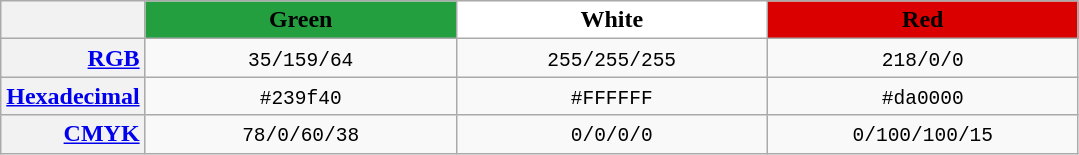<table class="wikitable" style="text-align:center;">
<tr>
<th></th>
<th style="background:#239F40; width:200px"><span>Green</span></th>
<th style="background:#FFFFFF; width:200px"><span>White</span></th>
<th style="background:#DA0000; width:200px"><span>Red</span></th>
</tr>
<tr>
<td style="background:#F2F2F2; text-align:right"><strong><a href='#'>RGB</a></strong></td>
<td><code>35/159/64</code></td>
<td><code>255/255/255</code></td>
<td><code>218/0/0</code></td>
</tr>
<tr>
<td style="background:#F2F2F2; text-align:right"><strong><a href='#'>Hexadecimal</a></strong></td>
<td><code>#239f40</code></td>
<td><code>#FFFFFF</code></td>
<td><code>#da0000</code></td>
</tr>
<tr>
<td style="background:#F2F2F2; text-align:right"><strong><a href='#'>CMYK</a></strong></td>
<td><code>78/0/60/38</code></td>
<td><code>0/0/0/0</code></td>
<td><code>0/100/100/15</code></td>
</tr>
</table>
